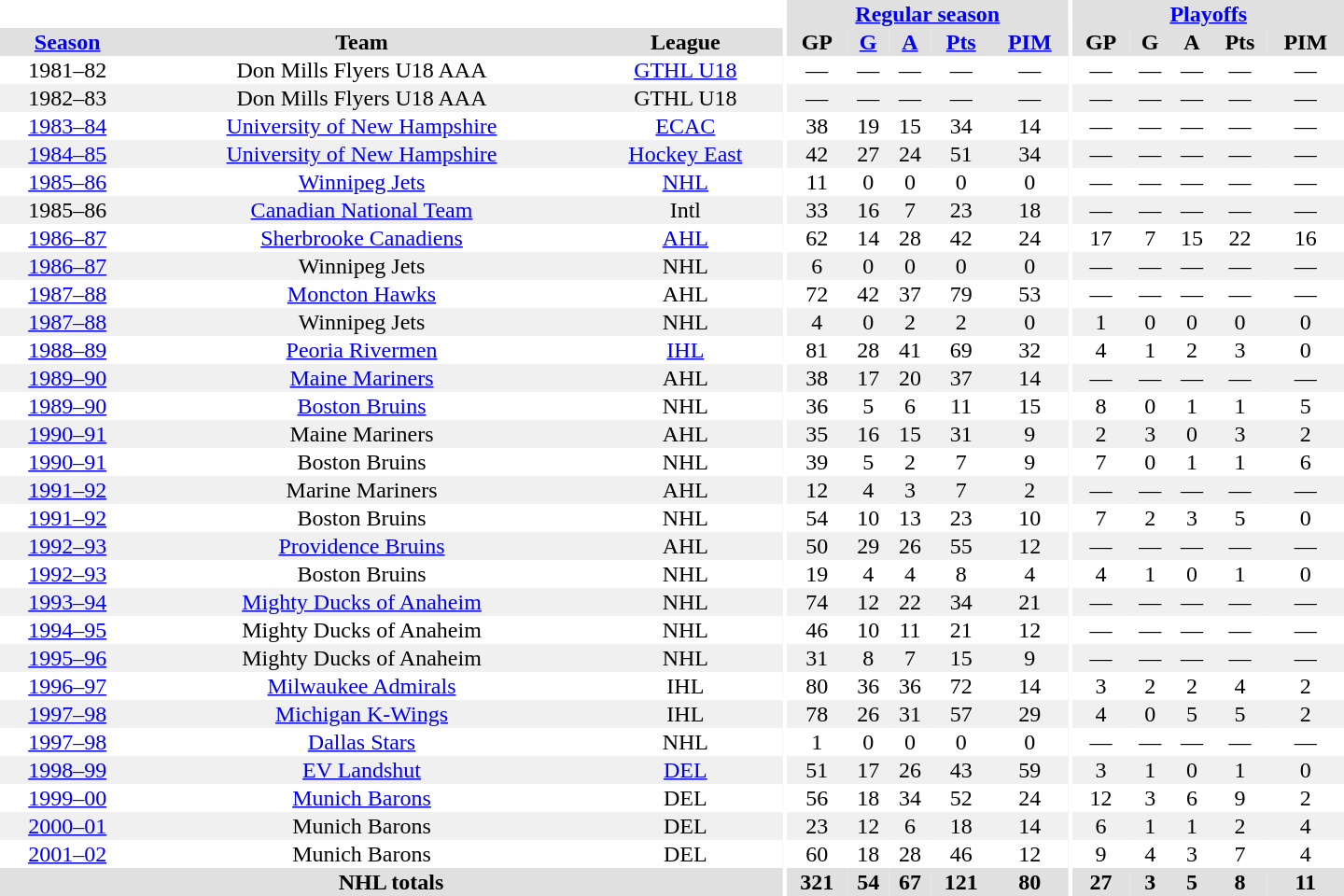<table border="0" cellpadding="1" cellspacing="0" style="text-align:center; width:60em">
<tr bgcolor="#e0e0e0">
<th colspan="3" bgcolor="#ffffff"></th>
<th rowspan="100" bgcolor="#ffffff"></th>
<th colspan="5"><a href='#'>Regular season</a></th>
<th rowspan="100" bgcolor="#ffffff"></th>
<th colspan="5"><a href='#'>Playoffs</a></th>
</tr>
<tr bgcolor="#e0e0e0">
<th><a href='#'>Season</a></th>
<th>Team</th>
<th>League</th>
<th>GP</th>
<th><a href='#'>G</a></th>
<th><a href='#'>A</a></th>
<th><a href='#'>Pts</a></th>
<th><a href='#'>PIM</a></th>
<th>GP</th>
<th>G</th>
<th>A</th>
<th>Pts</th>
<th>PIM</th>
</tr>
<tr>
<td>1981–82</td>
<td>Don Mills Flyers U18 AAA</td>
<td><a href='#'>GTHL U18</a></td>
<td>—</td>
<td>—</td>
<td>—</td>
<td>—</td>
<td>—</td>
<td>—</td>
<td>—</td>
<td>—</td>
<td>—</td>
<td>—</td>
</tr>
<tr bgcolor="#f0f0f0">
<td>1982–83</td>
<td>Don Mills Flyers U18 AAA</td>
<td>GTHL U18</td>
<td>—</td>
<td>—</td>
<td>—</td>
<td>—</td>
<td>—</td>
<td>—</td>
<td>—</td>
<td>—</td>
<td>—</td>
<td>—</td>
</tr>
<tr>
<td><a href='#'>1983–84</a></td>
<td><a href='#'>University of New Hampshire</a></td>
<td><a href='#'>ECAC</a></td>
<td>38</td>
<td>19</td>
<td>15</td>
<td>34</td>
<td>14</td>
<td>—</td>
<td>—</td>
<td>—</td>
<td>—</td>
<td>—</td>
</tr>
<tr bgcolor="#f0f0f0">
<td><a href='#'>1984–85</a></td>
<td><a href='#'>University of New Hampshire</a></td>
<td><a href='#'>Hockey East</a></td>
<td>42</td>
<td>27</td>
<td>24</td>
<td>51</td>
<td>34</td>
<td>—</td>
<td>—</td>
<td>—</td>
<td>—</td>
<td>—</td>
</tr>
<tr>
<td><a href='#'>1985–86</a></td>
<td><a href='#'>Winnipeg Jets</a></td>
<td><a href='#'>NHL</a></td>
<td>11</td>
<td>0</td>
<td>0</td>
<td>0</td>
<td>0</td>
<td>—</td>
<td>—</td>
<td>—</td>
<td>—</td>
<td>—</td>
</tr>
<tr bgcolor="#f0f0f0">
<td>1985–86</td>
<td><a href='#'>Canadian National Team</a></td>
<td>Intl</td>
<td>33</td>
<td>16</td>
<td>7</td>
<td>23</td>
<td>18</td>
<td>—</td>
<td>—</td>
<td>—</td>
<td>—</td>
<td>—</td>
</tr>
<tr>
<td><a href='#'>1986–87</a></td>
<td><a href='#'>Sherbrooke Canadiens</a></td>
<td><a href='#'>AHL</a></td>
<td>62</td>
<td>14</td>
<td>28</td>
<td>42</td>
<td>24</td>
<td>17</td>
<td>7</td>
<td>15</td>
<td>22</td>
<td>16</td>
</tr>
<tr bgcolor="#f0f0f0">
<td><a href='#'>1986–87</a></td>
<td>Winnipeg Jets</td>
<td>NHL</td>
<td>6</td>
<td>0</td>
<td>0</td>
<td>0</td>
<td>0</td>
<td>—</td>
<td>—</td>
<td>—</td>
<td>—</td>
<td>—</td>
</tr>
<tr>
<td><a href='#'>1987–88</a></td>
<td><a href='#'>Moncton Hawks</a></td>
<td>AHL</td>
<td>72</td>
<td>42</td>
<td>37</td>
<td>79</td>
<td>53</td>
<td>—</td>
<td>—</td>
<td>—</td>
<td>—</td>
<td>—</td>
</tr>
<tr bgcolor="#f0f0f0">
<td><a href='#'>1987–88</a></td>
<td>Winnipeg Jets</td>
<td>NHL</td>
<td>4</td>
<td>0</td>
<td>2</td>
<td>2</td>
<td>0</td>
<td>1</td>
<td>0</td>
<td>0</td>
<td>0</td>
<td>0</td>
</tr>
<tr>
<td><a href='#'>1988–89</a></td>
<td><a href='#'>Peoria Rivermen</a></td>
<td><a href='#'>IHL</a></td>
<td>81</td>
<td>28</td>
<td>41</td>
<td>69</td>
<td>32</td>
<td>4</td>
<td>1</td>
<td>2</td>
<td>3</td>
<td>0</td>
</tr>
<tr bgcolor="#f0f0f0">
<td><a href='#'>1989–90</a></td>
<td><a href='#'>Maine Mariners</a></td>
<td>AHL</td>
<td>38</td>
<td>17</td>
<td>20</td>
<td>37</td>
<td>14</td>
<td>—</td>
<td>—</td>
<td>—</td>
<td>—</td>
<td>—</td>
</tr>
<tr>
<td><a href='#'>1989–90</a></td>
<td><a href='#'>Boston Bruins</a></td>
<td>NHL</td>
<td>36</td>
<td>5</td>
<td>6</td>
<td>11</td>
<td>15</td>
<td>8</td>
<td>0</td>
<td>1</td>
<td>1</td>
<td>5</td>
</tr>
<tr bgcolor="#f0f0f0">
<td><a href='#'>1990–91</a></td>
<td>Maine Mariners</td>
<td>AHL</td>
<td>35</td>
<td>16</td>
<td>15</td>
<td>31</td>
<td>9</td>
<td>2</td>
<td>3</td>
<td>0</td>
<td>3</td>
<td>2</td>
</tr>
<tr>
<td><a href='#'>1990–91</a></td>
<td>Boston Bruins</td>
<td>NHL</td>
<td>39</td>
<td>5</td>
<td>2</td>
<td>7</td>
<td>9</td>
<td>7</td>
<td>0</td>
<td>1</td>
<td>1</td>
<td>6</td>
</tr>
<tr bgcolor="#f0f0f0">
<td><a href='#'>1991–92</a></td>
<td>Marine Mariners</td>
<td>AHL</td>
<td>12</td>
<td>4</td>
<td>3</td>
<td>7</td>
<td>2</td>
<td>—</td>
<td>—</td>
<td>—</td>
<td>—</td>
<td>—</td>
</tr>
<tr>
<td><a href='#'>1991–92</a></td>
<td>Boston Bruins</td>
<td>NHL</td>
<td>54</td>
<td>10</td>
<td>13</td>
<td>23</td>
<td>10</td>
<td>7</td>
<td>2</td>
<td>3</td>
<td>5</td>
<td>0</td>
</tr>
<tr bgcolor="#f0f0f0">
<td><a href='#'>1992–93</a></td>
<td><a href='#'>Providence Bruins</a></td>
<td>AHL</td>
<td>50</td>
<td>29</td>
<td>26</td>
<td>55</td>
<td>12</td>
<td>—</td>
<td>—</td>
<td>—</td>
<td>—</td>
<td>—</td>
</tr>
<tr>
<td><a href='#'>1992–93</a></td>
<td>Boston Bruins</td>
<td>NHL</td>
<td>19</td>
<td>4</td>
<td>4</td>
<td>8</td>
<td>4</td>
<td>4</td>
<td>1</td>
<td>0</td>
<td>1</td>
<td>0</td>
</tr>
<tr bgcolor="#f0f0f0">
<td><a href='#'>1993–94</a></td>
<td><a href='#'>Mighty Ducks of Anaheim</a></td>
<td>NHL</td>
<td>74</td>
<td>12</td>
<td>22</td>
<td>34</td>
<td>21</td>
<td>—</td>
<td>—</td>
<td>—</td>
<td>—</td>
<td>—</td>
</tr>
<tr>
<td><a href='#'>1994–95</a></td>
<td>Mighty Ducks of Anaheim</td>
<td>NHL</td>
<td>46</td>
<td>10</td>
<td>11</td>
<td>21</td>
<td>12</td>
<td>—</td>
<td>—</td>
<td>—</td>
<td>—</td>
<td>—</td>
</tr>
<tr bgcolor="#f0f0f0">
<td><a href='#'>1995–96</a></td>
<td>Mighty Ducks of Anaheim</td>
<td>NHL</td>
<td>31</td>
<td>8</td>
<td>7</td>
<td>15</td>
<td>9</td>
<td>—</td>
<td>—</td>
<td>—</td>
<td>—</td>
<td>—</td>
</tr>
<tr>
<td><a href='#'>1996–97</a></td>
<td><a href='#'>Milwaukee Admirals</a></td>
<td>IHL</td>
<td>80</td>
<td>36</td>
<td>36</td>
<td>72</td>
<td>14</td>
<td>3</td>
<td>2</td>
<td>2</td>
<td>4</td>
<td>2</td>
</tr>
<tr bgcolor="#f0f0f0">
<td><a href='#'>1997–98</a></td>
<td><a href='#'>Michigan K-Wings</a></td>
<td>IHL</td>
<td>78</td>
<td>26</td>
<td>31</td>
<td>57</td>
<td>29</td>
<td>4</td>
<td>0</td>
<td>5</td>
<td>5</td>
<td>2</td>
</tr>
<tr>
<td><a href='#'>1997–98</a></td>
<td><a href='#'>Dallas Stars</a></td>
<td>NHL</td>
<td>1</td>
<td>0</td>
<td>0</td>
<td>0</td>
<td>0</td>
<td>—</td>
<td>—</td>
<td>—</td>
<td>—</td>
<td>—</td>
</tr>
<tr bgcolor="#f0f0f0">
<td><a href='#'>1998–99</a></td>
<td><a href='#'>EV Landshut</a></td>
<td><a href='#'>DEL</a></td>
<td>51</td>
<td>17</td>
<td>26</td>
<td>43</td>
<td>59</td>
<td>3</td>
<td>1</td>
<td>0</td>
<td>1</td>
<td>0</td>
</tr>
<tr>
<td><a href='#'>1999–00</a></td>
<td><a href='#'>Munich Barons</a></td>
<td>DEL</td>
<td>56</td>
<td>18</td>
<td>34</td>
<td>52</td>
<td>24</td>
<td>12</td>
<td>3</td>
<td>6</td>
<td>9</td>
<td>2</td>
</tr>
<tr bgcolor="#f0f0f0">
<td><a href='#'>2000–01</a></td>
<td>Munich Barons</td>
<td>DEL</td>
<td>23</td>
<td>12</td>
<td>6</td>
<td>18</td>
<td>14</td>
<td>6</td>
<td>1</td>
<td>1</td>
<td>2</td>
<td>4</td>
</tr>
<tr>
<td><a href='#'>2001–02</a></td>
<td>Munich Barons</td>
<td>DEL</td>
<td>60</td>
<td>18</td>
<td>28</td>
<td>46</td>
<td>12</td>
<td>9</td>
<td>4</td>
<td>3</td>
<td>7</td>
<td>4</td>
</tr>
<tr bgcolor="#e0e0e0">
<th colspan="3">NHL totals</th>
<th>321</th>
<th>54</th>
<th>67</th>
<th>121</th>
<th>80</th>
<th>27</th>
<th>3</th>
<th>5</th>
<th>8</th>
<th>11</th>
</tr>
</table>
